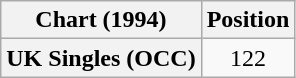<table class="wikitable plainrowheaders" style="text-align:center">
<tr>
<th scope="col">Chart (1994)</th>
<th scope="col">Position</th>
</tr>
<tr>
<th scope="row">UK Singles (OCC)</th>
<td>122</td>
</tr>
</table>
